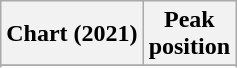<table class="wikitable sortable plainrowheaders" style="text-align:center">
<tr>
<th scope="col">Chart (2021)</th>
<th scope="col">Peak<br>position</th>
</tr>
<tr>
</tr>
<tr>
</tr>
<tr>
</tr>
<tr>
</tr>
<tr>
</tr>
<tr>
</tr>
<tr>
</tr>
<tr>
</tr>
<tr>
</tr>
</table>
